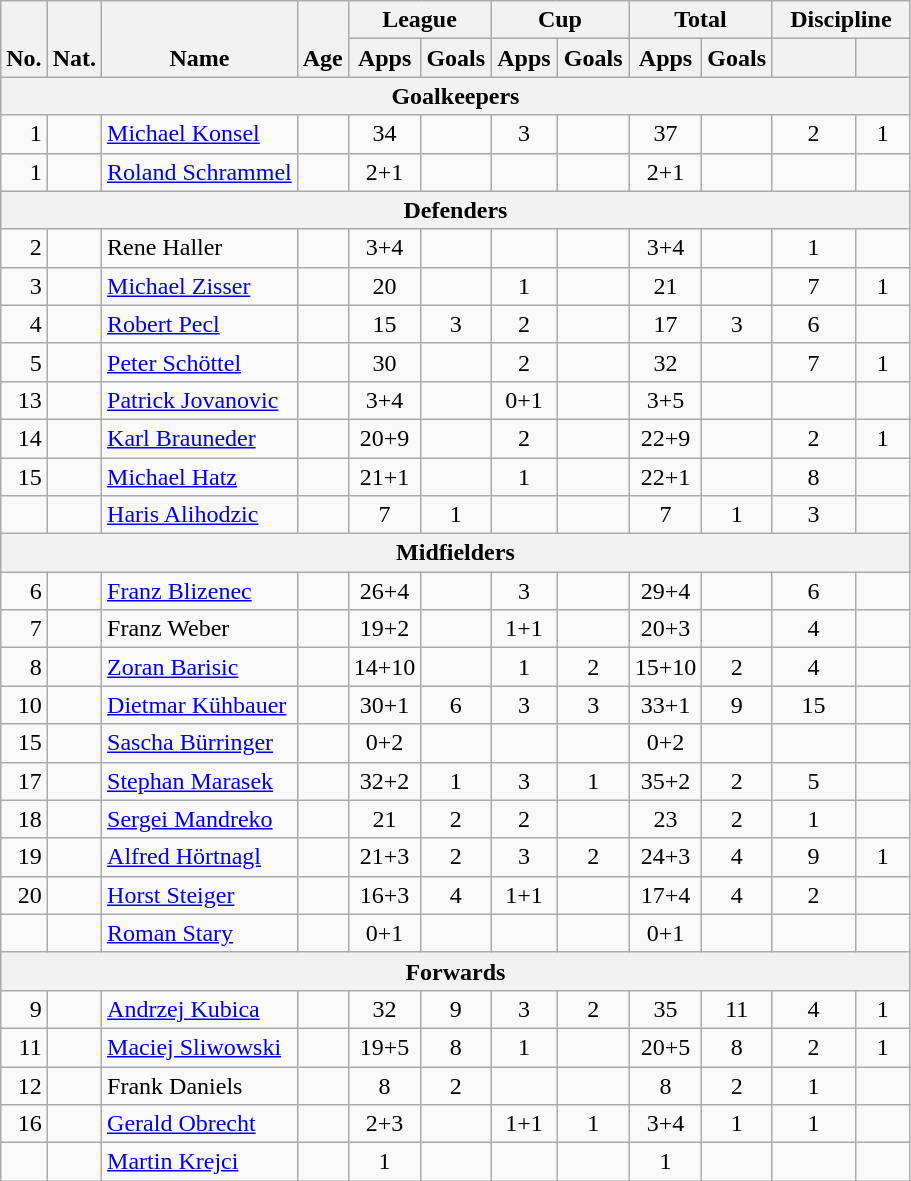<table class="wikitable" style="text-align:center">
<tr>
<th rowspan="2" valign="bottom">No.</th>
<th rowspan="2" valign="bottom">Nat.</th>
<th rowspan="2" valign="bottom">Name</th>
<th rowspan="2" valign="bottom">Age</th>
<th colspan="2" width="85">League</th>
<th colspan="2" width="85">Cup</th>
<th colspan="2" width="85">Total</th>
<th colspan="2" width="85">Discipline</th>
</tr>
<tr>
<th>Apps</th>
<th>Goals</th>
<th>Apps</th>
<th>Goals</th>
<th>Apps</th>
<th>Goals</th>
<th></th>
<th></th>
</tr>
<tr>
<th colspan=20>Goalkeepers</th>
</tr>
<tr>
<td align="right">1</td>
<td></td>
<td align="left"><a href='#'>Michael Konsel</a></td>
<td></td>
<td>34</td>
<td></td>
<td>3</td>
<td></td>
<td>37</td>
<td></td>
<td>2</td>
<td>1</td>
</tr>
<tr>
<td align="right">1</td>
<td></td>
<td align="left"><a href='#'>Roland Schrammel</a></td>
<td></td>
<td>2+1</td>
<td></td>
<td></td>
<td></td>
<td>2+1</td>
<td></td>
<td></td>
<td></td>
</tr>
<tr>
<th colspan=20>Defenders</th>
</tr>
<tr>
<td align="right">2</td>
<td></td>
<td align="left">Rene Haller</td>
<td></td>
<td>3+4</td>
<td></td>
<td></td>
<td></td>
<td>3+4</td>
<td></td>
<td>1</td>
<td></td>
</tr>
<tr>
<td align="right">3</td>
<td></td>
<td align="left"><a href='#'>Michael Zisser</a></td>
<td></td>
<td>20</td>
<td></td>
<td>1</td>
<td></td>
<td>21</td>
<td></td>
<td>7</td>
<td>1</td>
</tr>
<tr>
<td align="right">4</td>
<td></td>
<td align="left"><a href='#'>Robert Pecl</a></td>
<td></td>
<td>15</td>
<td>3</td>
<td>2</td>
<td></td>
<td>17</td>
<td>3</td>
<td>6</td>
<td></td>
</tr>
<tr>
<td align="right">5</td>
<td></td>
<td align="left"><a href='#'>Peter Schöttel</a></td>
<td></td>
<td>30</td>
<td></td>
<td>2</td>
<td></td>
<td>32</td>
<td></td>
<td>7</td>
<td>1</td>
</tr>
<tr>
<td align="right">13</td>
<td></td>
<td align="left"><a href='#'>Patrick Jovanovic</a></td>
<td></td>
<td>3+4</td>
<td></td>
<td>0+1</td>
<td></td>
<td>3+5</td>
<td></td>
<td></td>
<td></td>
</tr>
<tr>
<td align="right">14</td>
<td></td>
<td align="left"><a href='#'>Karl Brauneder</a></td>
<td></td>
<td>20+9</td>
<td></td>
<td>2</td>
<td></td>
<td>22+9</td>
<td></td>
<td>2</td>
<td>1</td>
</tr>
<tr>
<td align="right">15</td>
<td></td>
<td align="left"><a href='#'>Michael Hatz</a></td>
<td></td>
<td>21+1</td>
<td></td>
<td>1</td>
<td></td>
<td>22+1</td>
<td></td>
<td>8</td>
<td></td>
</tr>
<tr>
<td align="right"></td>
<td></td>
<td align="left"><a href='#'>Haris Alihodzic</a></td>
<td></td>
<td>7</td>
<td>1</td>
<td></td>
<td></td>
<td>7</td>
<td>1</td>
<td>3</td>
<td></td>
</tr>
<tr>
<th colspan=20>Midfielders</th>
</tr>
<tr>
<td align="right">6</td>
<td></td>
<td align="left"><a href='#'>Franz Blizenec</a></td>
<td></td>
<td>26+4</td>
<td></td>
<td>3</td>
<td></td>
<td>29+4</td>
<td></td>
<td>6</td>
<td></td>
</tr>
<tr>
<td align="right">7</td>
<td></td>
<td align="left">Franz Weber</td>
<td></td>
<td>19+2</td>
<td></td>
<td>1+1</td>
<td></td>
<td>20+3</td>
<td></td>
<td>4</td>
<td></td>
</tr>
<tr>
<td align="right">8</td>
<td></td>
<td align="left"><a href='#'>Zoran Barisic</a></td>
<td></td>
<td>14+10</td>
<td></td>
<td>1</td>
<td>2</td>
<td>15+10</td>
<td>2</td>
<td>4</td>
<td></td>
</tr>
<tr>
<td align="right">10</td>
<td></td>
<td align="left"><a href='#'>Dietmar Kühbauer</a></td>
<td></td>
<td>30+1</td>
<td>6</td>
<td>3</td>
<td>3</td>
<td>33+1</td>
<td>9</td>
<td>15</td>
<td></td>
</tr>
<tr>
<td align="right">15</td>
<td></td>
<td align="left"><a href='#'>Sascha Bürringer</a></td>
<td></td>
<td>0+2</td>
<td></td>
<td></td>
<td></td>
<td>0+2</td>
<td></td>
<td></td>
<td></td>
</tr>
<tr>
<td align="right">17</td>
<td></td>
<td align="left"><a href='#'>Stephan Marasek</a></td>
<td></td>
<td>32+2</td>
<td>1</td>
<td>3</td>
<td>1</td>
<td>35+2</td>
<td>2</td>
<td>5</td>
<td></td>
</tr>
<tr>
<td align="right">18</td>
<td></td>
<td align="left"><a href='#'>Sergei Mandreko</a></td>
<td></td>
<td>21</td>
<td>2</td>
<td>2</td>
<td></td>
<td>23</td>
<td>2</td>
<td>1</td>
<td></td>
</tr>
<tr>
<td align="right">19</td>
<td></td>
<td align="left"><a href='#'>Alfred Hörtnagl</a></td>
<td></td>
<td>21+3</td>
<td>2</td>
<td>3</td>
<td>2</td>
<td>24+3</td>
<td>4</td>
<td>9</td>
<td>1</td>
</tr>
<tr>
<td align="right">20</td>
<td></td>
<td align="left"><a href='#'>Horst Steiger</a></td>
<td></td>
<td>16+3</td>
<td>4</td>
<td>1+1</td>
<td></td>
<td>17+4</td>
<td>4</td>
<td>2</td>
<td></td>
</tr>
<tr>
<td align="right"></td>
<td></td>
<td align="left"><a href='#'>Roman Stary</a></td>
<td></td>
<td>0+1</td>
<td></td>
<td></td>
<td></td>
<td>0+1</td>
<td></td>
<td></td>
<td></td>
</tr>
<tr>
<th colspan=20>Forwards</th>
</tr>
<tr>
<td align="right">9</td>
<td></td>
<td align="left"><a href='#'>Andrzej Kubica</a></td>
<td></td>
<td>32</td>
<td>9</td>
<td>3</td>
<td>2</td>
<td>35</td>
<td>11</td>
<td>4</td>
<td>1</td>
</tr>
<tr>
<td align="right">11</td>
<td></td>
<td align="left"><a href='#'>Maciej Sliwowski</a></td>
<td></td>
<td>19+5</td>
<td>8</td>
<td>1</td>
<td></td>
<td>20+5</td>
<td>8</td>
<td>2</td>
<td>1</td>
</tr>
<tr>
<td align="right">12</td>
<td></td>
<td align="left">Frank Daniels</td>
<td></td>
<td>8</td>
<td>2</td>
<td></td>
<td></td>
<td>8</td>
<td>2</td>
<td>1</td>
<td></td>
</tr>
<tr>
<td align="right">16</td>
<td></td>
<td align="left"><a href='#'>Gerald Obrecht</a></td>
<td></td>
<td>2+3</td>
<td></td>
<td>1+1</td>
<td>1</td>
<td>3+4</td>
<td>1</td>
<td>1</td>
<td></td>
</tr>
<tr>
<td align="right"></td>
<td></td>
<td align="left"><a href='#'>Martin Krejci</a></td>
<td></td>
<td>1</td>
<td></td>
<td></td>
<td></td>
<td>1</td>
<td></td>
<td></td>
<td></td>
</tr>
</table>
